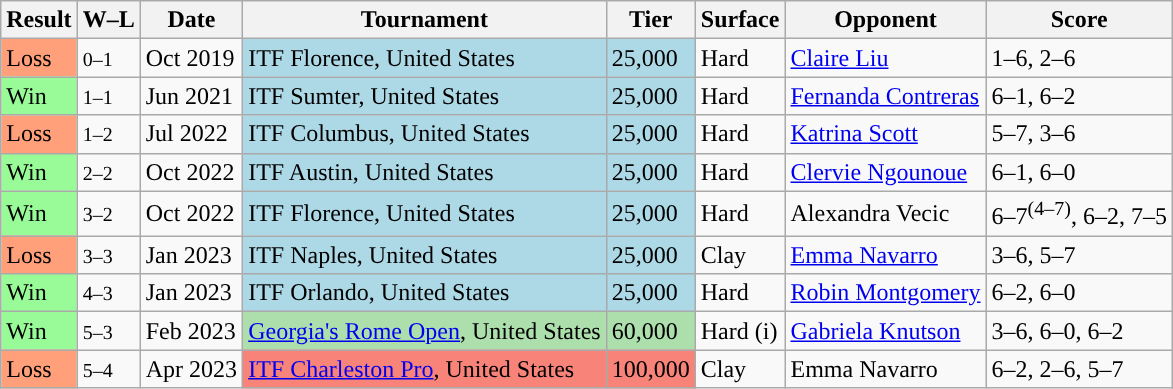<table class="sortable wikitable">
<tr>
<th>Result</th>
<th class="unsortable">W–L</th>
<th>Date</th>
<th>Tournament</th>
<th>Tier</th>
<th>Surface</th>
<th>Opponent</th>
<th class="unsortable">Score</th>
</tr>
<tr>
<td bgcolor="ffa07a">Loss</td>
<td><small>0–1</small></td>
<td>Oct 2019</td>
<td style="background:lightblue">ITF Florence, United States</td>
<td style="background:lightblue">25,000</td>
<td>Hard</td>
<td> <a href='#'>Claire Liu</a></td>
<td>1–6, 2–6</td>
</tr>
<tr>
<td bgcolor="98FB98">Win</td>
<td><small>1–1</small></td>
<td>Jun 2021</td>
<td style="background:lightblue">ITF Sumter, United States</td>
<td style="background:lightblue">25,000</td>
<td>Hard</td>
<td> <a href='#'>Fernanda Contreras</a></td>
<td>6–1, 6–2</td>
</tr>
<tr>
<td bgcolor="ffa07a">Loss</td>
<td><small>1–2</small></td>
<td>Jul 2022</td>
<td style="background:lightblue">ITF Columbus, United States</td>
<td style="background:lightblue">25,000</td>
<td>Hard</td>
<td> <a href='#'>Katrina Scott</a></td>
<td>5–7, 3–6</td>
</tr>
<tr>
<td bgcolor="98FB98">Win</td>
<td><small>2–2</small></td>
<td>Oct 2022</td>
<td style="background:lightblue">ITF Austin, United States</td>
<td style="background:lightblue">25,000</td>
<td>Hard</td>
<td> <a href='#'>Clervie Ngounoue</a></td>
<td>6–1, 6–0</td>
</tr>
<tr>
<td bgcolor="98FB98">Win</td>
<td><small>3–2</small></td>
<td>Oct 2022</td>
<td style="background:lightblue">ITF Florence, United States</td>
<td style="background:lightblue">25,000</td>
<td>Hard</td>
<td> Alexandra Vecic</td>
<td>6–7<sup>(4–7)</sup>, 6–2, 7–5</td>
</tr>
<tr>
<td bgcolor="ffa07a">Loss</td>
<td><small>3–3</small></td>
<td>Jan 2023</td>
<td style="background:lightblue">ITF Naples, United States</td>
<td style="background:lightblue">25,000</td>
<td>Clay</td>
<td> <a href='#'>Emma Navarro</a></td>
<td>3–6, 5–7</td>
</tr>
<tr>
<td bgcolor="98FB98">Win</td>
<td><small>4–3</small></td>
<td>Jan 2023</td>
<td style="background:lightblue">ITF Orlando, United States</td>
<td style="background:lightblue">25,000</td>
<td>Hard</td>
<td> <a href='#'>Robin Montgomery</a></td>
<td>6–2, 6–0</td>
</tr>
<tr>
<td bgcolor="98FB98">Win</td>
<td><small>5–3</small></td>
<td>Feb 2023</td>
<td style="background:#addfad;"><a href='#'>Georgia's Rome Open</a>, United States</td>
<td style="background:#addfad;">60,000</td>
<td>Hard (i)</td>
<td> <a href='#'>Gabriela Knutson</a></td>
<td>3–6, 6–0, 6–2</td>
</tr>
<tr>
<td bgcolor="ffa07a">Loss</td>
<td><small>5–4</small></td>
<td>Apr 2023</td>
<td style="background:#f88379;"><a href='#'>ITF Charleston Pro</a>, United States</td>
<td style="background:#f88379;">100,000</td>
<td>Clay</td>
<td> Emma Navarro</td>
<td>6–2, 2–6, 5–7</td>
</tr>
</table>
